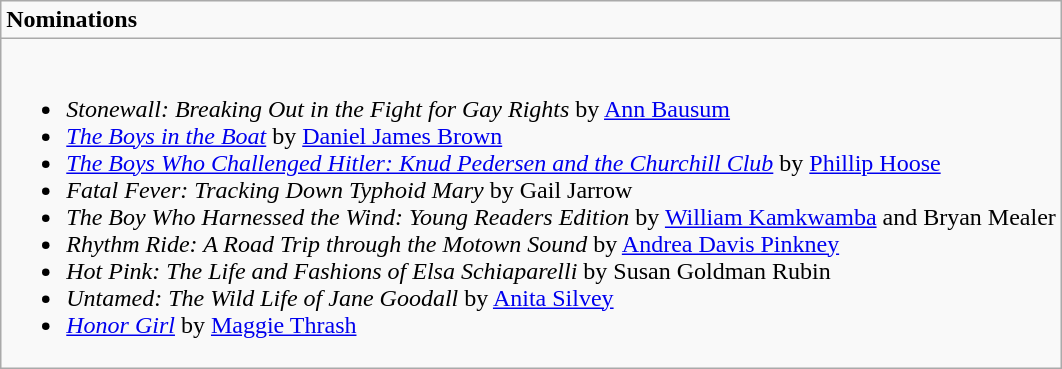<table class="wikitable mw-collapsible mw-collapsed" role="Nominations">
<tr>
<td><strong>Nominations</strong></td>
</tr>
<tr>
<td><br><ul><li><em>Stonewall: Breaking Out in the Fight for Gay Rights</em> by <a href='#'>Ann Bausum</a></li><li><em><a href='#'>The Boys in the Boat</a></em> by <a href='#'>Daniel James Brown</a></li><li><em><a href='#'>The Boys Who Challenged Hitler: Knud Pedersen and the Churchill Club</a></em> by <a href='#'>Phillip Hoose</a></li><li><em>Fatal Fever: Tracking Down Typhoid Mary</em> by Gail Jarrow</li><li><em>The Boy Who Harnessed the Wind: Young Readers Edition</em> by <a href='#'>William Kamkwamba</a> and Bryan Mealer</li><li><em>Rhythm Ride: A Road Trip through the Motown Sound</em> by <a href='#'>Andrea Davis Pinkney</a></li><li><em>Hot Pink: The Life and Fashions of Elsa Schiaparelli</em> by Susan Goldman Rubin</li><li><em>Untamed: The Wild Life of Jane Goodall</em> by <a href='#'>Anita Silvey</a></li><li><em><a href='#'>Honor Girl</a></em> by <a href='#'>Maggie Thrash</a></li></ul></td>
</tr>
</table>
